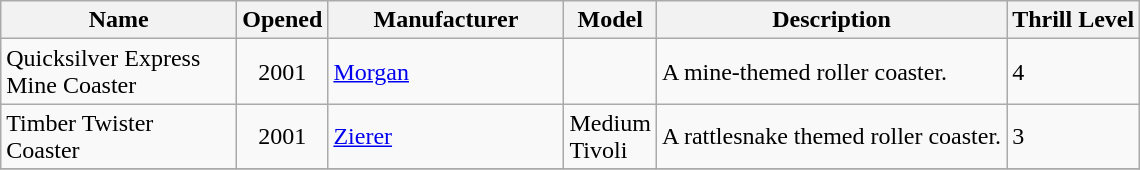<table class="wikitable sortable">
<tr>
<th style="width:150px;">Name</th>
<th style="width:50px;">Opened</th>
<th style="width:150px;">Manufacturer</th>
<th style="width:50px;">Model</th>
<th>Description</th>
<th>Thrill Level</th>
</tr>
<tr>
<td>Quicksilver Express Mine Coaster</td>
<td align=center>2001</td>
<td><a href='#'>Morgan</a></td>
<td></td>
<td>A mine-themed roller coaster.</td>
<td>4</td>
</tr>
<tr>
<td>Timber Twister Coaster</td>
<td align=center>2001</td>
<td><a href='#'>Zierer</a></td>
<td>Medium Tivoli</td>
<td>A rattlesnake themed roller coaster.</td>
<td>3</td>
</tr>
<tr>
</tr>
</table>
